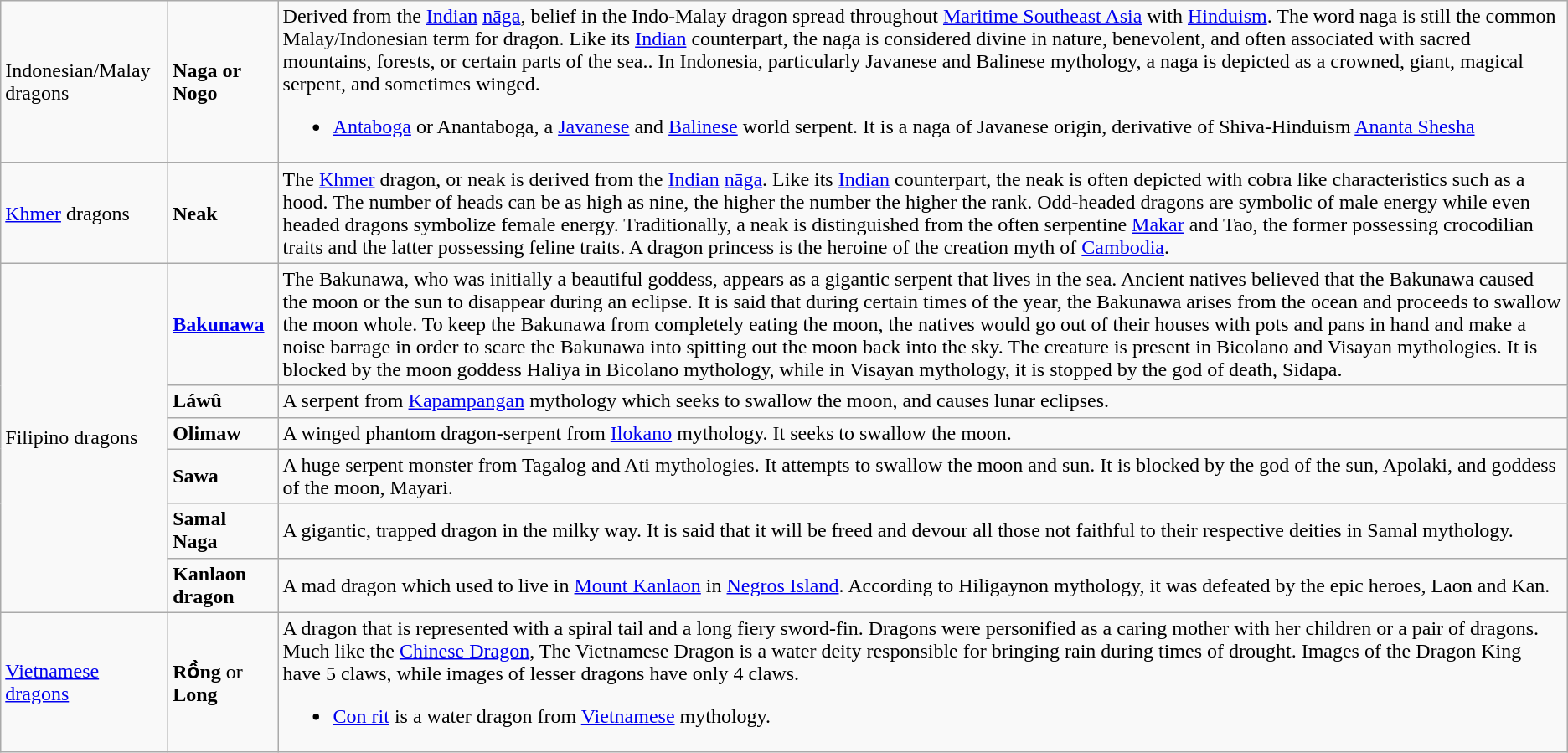<table class="wikitable">
<tr>
<td>Indonesian/Malay dragons</td>
<td><strong>Naga or Nogo</strong> </td>
<td>Derived from the <a href='#'>Indian</a> <a href='#'>nāga</a>, belief in the Indo-Malay dragon spread throughout <a href='#'>Maritime Southeast Asia</a> with <a href='#'>Hinduism</a>. The word naga is still the common Malay/Indonesian term for dragon. Like its <a href='#'>Indian</a> counterpart, the naga is considered divine in nature, benevolent, and often associated with sacred mountains, forests, or certain parts of the sea.. In Indonesia, particularly Javanese and Balinese mythology, a naga is depicted as a crowned, giant, magical serpent, and sometimes winged.<br><ul><li><a href='#'>Antaboga</a> or Anantaboga, a <a href='#'>Javanese</a> and <a href='#'>Balinese</a> world serpent. It is a naga of Javanese origin, derivative of Shiva-Hinduism <a href='#'>Ananta Shesha</a></li></ul></td>
</tr>
<tr>
<td><a href='#'>Khmer</a> dragons</td>
<td><strong>Neak</strong> </td>
<td>The <a href='#'>Khmer</a> dragon, or neak is derived from the <a href='#'>Indian</a> <a href='#'>nāga</a>. Like its <a href='#'>Indian</a> counterpart, the neak is often depicted with cobra like characteristics such as a hood. The number of heads can be as high as nine, the higher the number the higher the rank. Odd-headed dragons are symbolic of male energy while even headed dragons symbolize female energy. Traditionally, a neak is distinguished from the often serpentine <a href='#'>Makar</a> and Tao, the former possessing crocodilian traits and the latter possessing feline traits. A dragon princess is the heroine of the creation myth of <a href='#'>Cambodia</a>.</td>
</tr>
<tr>
<td rowspan="6">Filipino dragons</td>
<td><strong><a href='#'>Bakunawa</a></strong></td>
<td>The Bakunawa, who was initially a beautiful goddess, appears as a gigantic serpent that lives in the sea. Ancient natives believed that the Bakunawa caused the moon or the sun to disappear during an eclipse. It is said that during certain times of the year, the Bakunawa arises from the ocean and proceeds to swallow the moon whole. To keep the Bakunawa from completely eating the moon, the natives would go out of their houses with pots and pans in hand and make a noise barrage in order to scare the Bakunawa into spitting out the moon back into the sky. The creature is present in Bicolano and Visayan mythologies. It is blocked by the moon goddess Haliya in Bicolano mythology, while in Visayan mythology, it is stopped by the god of death, Sidapa.</td>
</tr>
<tr>
<td><strong>Láwû</strong></td>
<td>A serpent from <a href='#'>Kapampangan</a> mythology which seeks to swallow the moon, and causes lunar eclipses.</td>
</tr>
<tr>
<td><strong>Olimaw</strong></td>
<td>A winged phantom dragon-serpent from <a href='#'>Ilokano</a> mythology. It seeks to swallow the moon.</td>
</tr>
<tr>
<td><strong>Sawa</strong></td>
<td>A huge serpent monster from Tagalog and Ati mythologies. It attempts to swallow the moon and sun. It is blocked by the god of the sun, Apolaki, and goddess of the moon, Mayari.</td>
</tr>
<tr>
<td><strong>Samal Naga</strong></td>
<td>A gigantic, trapped dragon in the milky way. It is said that it will be freed and devour all those not faithful to their respective deities in Samal mythology.</td>
</tr>
<tr>
<td><strong>Kanlaon dragon</strong></td>
<td>A mad dragon which used to live in <a href='#'>Mount Kanlaon</a> in <a href='#'>Negros Island</a>. According to Hiligaynon mythology, it was defeated by the epic heroes, Laon and Kan.</td>
</tr>
<tr>
<td><a href='#'>Vietnamese dragons</a></td>
<td><strong>Rồng</strong> or <strong>Long</strong></td>
<td>A dragon that is represented with a spiral tail and a long fiery sword-fin. Dragons were personified as a caring mother with her children or a pair of dragons. Much like the <a href='#'>Chinese Dragon</a>, The Vietnamese Dragon is a water deity responsible for bringing rain during times of drought. Images of the Dragon King have 5 claws, while images of lesser dragons have only 4 claws.<br><ul><li><a href='#'>Con rit</a> is a water dragon from <a href='#'>Vietnamese</a> mythology.</li></ul></td>
</tr>
</table>
